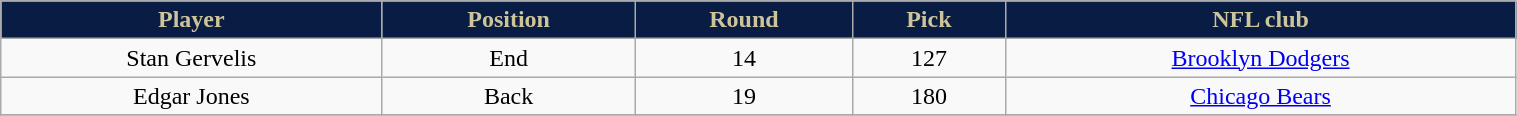<table class="wikitable" width="80%">
<tr align="center"  style="background:#091C44;color:#CEC499;">
<td><strong>Player</strong></td>
<td><strong>Position</strong></td>
<td><strong>Round</strong></td>
<td><strong>Pick</strong></td>
<td><strong>NFL club</strong></td>
</tr>
<tr align="center" bgcolor="">
<td>Stan Gervelis</td>
<td>End</td>
<td>14</td>
<td>127</td>
<td><a href='#'>Brooklyn Dodgers</a></td>
</tr>
<tr align="center" bgcolor="">
<td>Edgar Jones</td>
<td>Back</td>
<td>19</td>
<td>180</td>
<td><a href='#'>Chicago Bears</a></td>
</tr>
<tr align="center" bgcolor="">
</tr>
</table>
